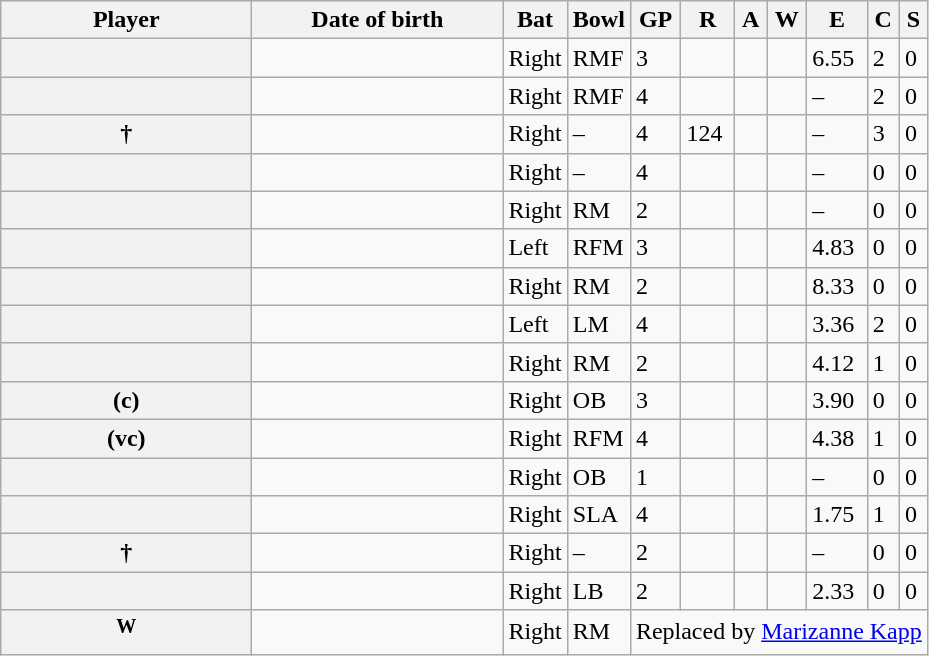<table class="wikitable sortable plainrowheaders">
<tr>
<th scope="col" width="160">Player</th>
<th scope="col" width="160">Date of birth</th>
<th scope="col">Bat</th>
<th scope="col">Bowl</th>
<th scope="col">GP</th>
<th scope="col">R</th>
<th scope="col">A</th>
<th scope="col">W</th>
<th scope="col">E</th>
<th scope="col">C</th>
<th scope="col">S</th>
</tr>
<tr>
<th scope="row"></th>
<td></td>
<td>Right</td>
<td>RMF</td>
<td>3</td>
<td></td>
<td></td>
<td></td>
<td>6.55</td>
<td>2</td>
<td>0</td>
</tr>
<tr>
<th scope="row"></th>
<td></td>
<td>Right</td>
<td>RMF</td>
<td>4</td>
<td></td>
<td></td>
<td></td>
<td>–</td>
<td>2</td>
<td>0</td>
</tr>
<tr>
<th scope="row"> †</th>
<td></td>
<td>Right</td>
<td>–</td>
<td>4</td>
<td>124</td>
<td></td>
<td></td>
<td>–</td>
<td>3</td>
<td>0</td>
</tr>
<tr>
<th scope="row"></th>
<td></td>
<td>Right</td>
<td>–</td>
<td>4</td>
<td></td>
<td></td>
<td></td>
<td>–</td>
<td>0</td>
<td>0</td>
</tr>
<tr>
<th scope="row"></th>
<td></td>
<td>Right</td>
<td>RM</td>
<td>2</td>
<td></td>
<td></td>
<td></td>
<td>–</td>
<td>0</td>
<td>0</td>
</tr>
<tr>
<th scope="row"></th>
<td></td>
<td>Left</td>
<td>RFM</td>
<td>3</td>
<td></td>
<td></td>
<td></td>
<td>4.83</td>
<td>0</td>
<td>0</td>
</tr>
<tr>
<th scope="row"></th>
<td></td>
<td>Right</td>
<td>RM</td>
<td>2</td>
<td></td>
<td></td>
<td></td>
<td>8.33</td>
<td>0</td>
<td>0</td>
</tr>
<tr>
<th scope="row"></th>
<td></td>
<td>Left</td>
<td>LM</td>
<td>4</td>
<td></td>
<td></td>
<td></td>
<td>3.36</td>
<td>2</td>
<td>0</td>
</tr>
<tr>
<th scope="row"></th>
<td></td>
<td>Right</td>
<td>RM</td>
<td>2</td>
<td></td>
<td></td>
<td></td>
<td>4.12</td>
<td>1</td>
<td>0</td>
</tr>
<tr>
<th scope="row"> (c)</th>
<td></td>
<td>Right</td>
<td>OB</td>
<td>3</td>
<td></td>
<td></td>
<td></td>
<td>3.90</td>
<td>0</td>
<td>0</td>
</tr>
<tr>
<th scope="row"> (vc)</th>
<td></td>
<td>Right</td>
<td>RFM</td>
<td>4</td>
<td></td>
<td></td>
<td></td>
<td>4.38</td>
<td>1</td>
<td>0</td>
</tr>
<tr>
<th scope="row"></th>
<td></td>
<td>Right</td>
<td>OB</td>
<td>1</td>
<td></td>
<td></td>
<td></td>
<td>–</td>
<td>0</td>
<td>0</td>
</tr>
<tr>
<th scope="row"></th>
<td></td>
<td>Right</td>
<td>SLA</td>
<td>4</td>
<td></td>
<td></td>
<td></td>
<td>1.75</td>
<td>1</td>
<td>0</td>
</tr>
<tr>
<th scope="row"> †</th>
<td></td>
<td>Right</td>
<td>–</td>
<td>2</td>
<td></td>
<td></td>
<td></td>
<td>–</td>
<td>0</td>
<td>0</td>
</tr>
<tr>
<th scope="row"></th>
<td></td>
<td>Right</td>
<td>LB</td>
<td>2</td>
<td></td>
<td></td>
<td></td>
<td>2.33</td>
<td>0</td>
<td>0</td>
</tr>
<tr class="sortbottom">
<th scope="row"><sup>W</sup></th>
<td></td>
<td>Right</td>
<td>RM</td>
<td colspan="7">Replaced by <a href='#'>Marizanne Kapp</a></td>
</tr>
</table>
